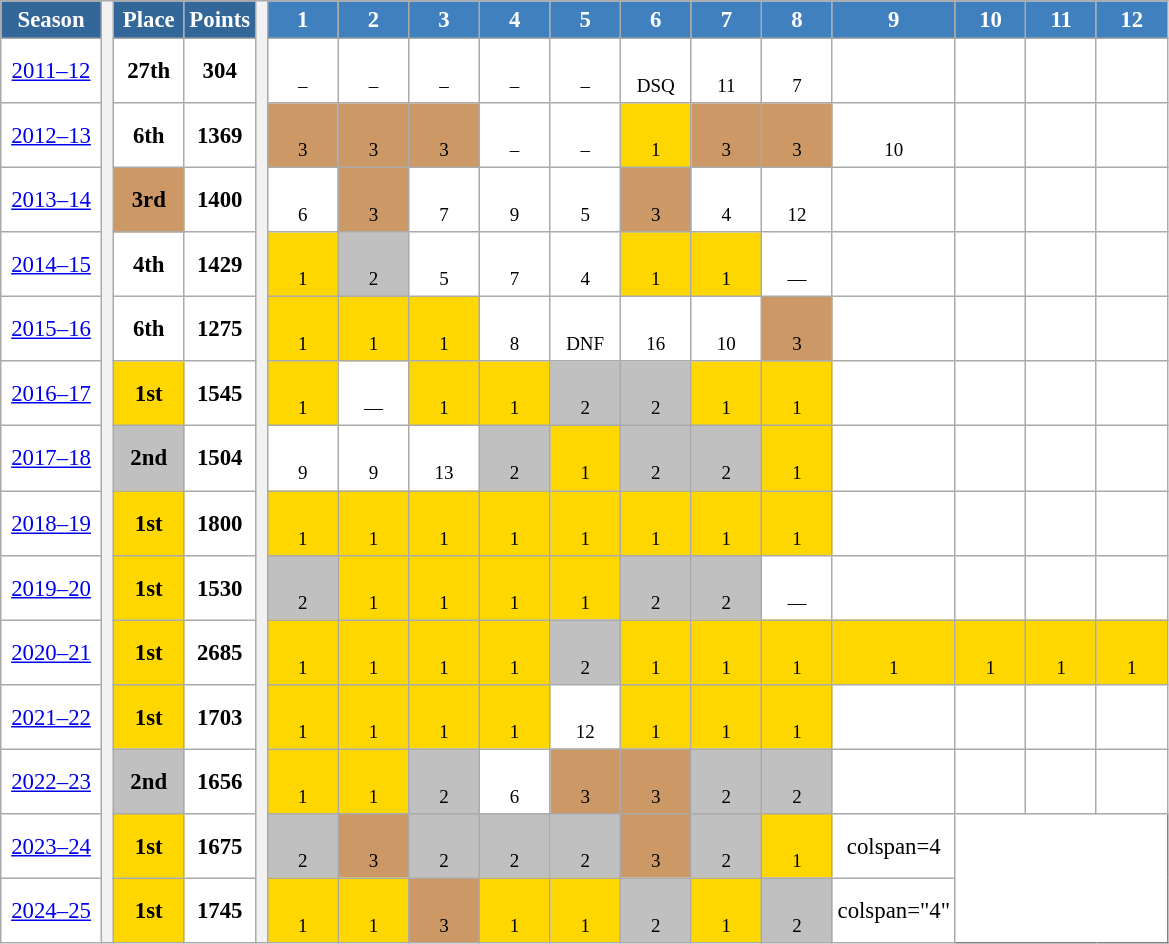<table class="wikitable" style="font-size:95%; text-align:center; border:grey solid 1px; border-collapse:collapse; background:#ffffff;">
<tr>
<th style="background-color:#369; color:white; width:60px">Season</th>
<th rowspan="15" width="1px"></th>
<th style="background-color:#369; color:white; width:40px">Place</th>
<th style="background-color:#369; color:white; width:40px">Points</th>
<th rowspan="15" width="1px"></th>
<th style="background-color:#4180be; color:white; width:40px">1</th>
<th style="background-color:#4180be; color:white; width:40px">2</th>
<th style="background-color:#4180be; color:white; width:40px">3</th>
<th style="background-color:#4180be; color:white; width:40px">4</th>
<th style="background-color:#4180be; color:white; width:40px">5</th>
<th style="background-color:#4180be; color:white; width:40px">6</th>
<th style="background-color:#4180be; color:white; width:40px">7</th>
<th style="background-color:#4180be; color:white; width:40px">8</th>
<th style="background-color:#4180be; color:white; width:40px">9</th>
<th style="background-color:#4180be; color:white; width:40px">10</th>
<th style="background-color:#4180be; color:white; width:40px">11</th>
<th style="background-color:#4180be; color:white; width:40px">12</th>
</tr>
<tr>
<td><a href='#'>2011–12</a></td>
<td><strong>27th</strong></td>
<td><strong>304</strong></td>
<td><br><small>–</small></td>
<td><br><small>–</small></td>
<td><br><small>–</small></td>
<td><br><small>–</small></td>
<td><br><small>–</small></td>
<td><br><small>DSQ</small></td>
<td><br><small>11</small></td>
<td><br><small>7</small></td>
<td></td>
<td></td>
<td></td>
<td></td>
</tr>
<tr>
<td><a href='#'>2012–13</a></td>
<td><strong>6th</strong></td>
<td><strong>1369</strong></td>
<td style="background:#CC9966"><br><small>3</small></td>
<td style="background:#c96"><br><small>3</small></td>
<td style="background:#c96"><br><small>3</small></td>
<td><br><small>–</small></td>
<td><br><small>–</small></td>
<td style="background:gold"><br><small>1</small></td>
<td style="background:#c96"><br><small>3</small></td>
<td style="background:#c96"><br><small>3</small></td>
<td><br><small>10</small></td>
<td></td>
<td></td>
<td></td>
</tr>
<tr>
<td><a href='#'>2013–14</a></td>
<td style="background:#c96"><strong>3rd</strong></td>
<td><strong>1400</strong></td>
<td><br><small>6</small></td>
<td style="background:#c96"><br><small>3</small></td>
<td><br><small>7</small></td>
<td><br><small>9</small></td>
<td><br><small>5</small></td>
<td style="background:#c96"><br><small>3</small></td>
<td><br><small>4</small></td>
<td><br><small>12</small></td>
<td></td>
<td></td>
<td></td>
<td></td>
</tr>
<tr>
<td><a href='#'>2014–15</a></td>
<td><strong>4th</strong></td>
<td><strong>1429</strong></td>
<td style="background:gold"><br><small>1</small></td>
<td style="background:silver"><br><small>2</small></td>
<td><br><small>5</small></td>
<td><br><small>7</small></td>
<td><br><small>4</small></td>
<td style="background:gold"><br><small>1</small></td>
<td style="background:gold"><br><small>1</small></td>
<td><br><small>—</small></td>
<td></td>
<td></td>
<td></td>
<td></td>
</tr>
<tr>
<td><a href='#'>2015–16</a></td>
<td><strong>6th</strong></td>
<td><strong>1275</strong></td>
<td style="background:gold"> <br><small>1</small></td>
<td style="background:gold"><br><small>1</small></td>
<td style="background:gold"><br><small>1</small></td>
<td><br><small>8</small></td>
<td><br><small>DNF</small></td>
<td><br><small>16</small></td>
<td><br><small>10</small></td>
<td style="background:#c96"><br><small>3</small></td>
<td></td>
<td></td>
<td></td>
<td></td>
</tr>
<tr>
<td><a href='#'>2016–17</a></td>
<td style="background:gold"><strong>1st</strong></td>
<td><strong>1545</strong></td>
<td style="background:gold"><br><small>1</small></td>
<td><br><small>—</small></td>
<td style="background:gold"><br><small>1</small></td>
<td style="background:gold"><br><small>1</small></td>
<td style="background:silver"><br><small>2</small></td>
<td style="background:silver"><br><small>2</small></td>
<td style="background:gold"><br><small>1</small></td>
<td style="background:gold"><br><small>1</small></td>
<td></td>
<td></td>
<td></td>
<td></td>
</tr>
<tr>
<td><a href='#'>2017–18</a></td>
<td style="background:silver"><strong>2nd</strong></td>
<td><strong>1504</strong></td>
<td><br><small>9</small></td>
<td><br><small>9</small></td>
<td><br><small>13</small></td>
<td style="background:silver"><br><small>2</small></td>
<td style="background:gold"><br><small>1</small></td>
<td style="background:silver"><br><small>2</small></td>
<td style="background:silver"><br><small>2</small></td>
<td style="background:gold"><br><small>1</small></td>
<td></td>
<td></td>
<td></td>
<td></td>
</tr>
<tr>
<td><a href='#'>2018–19</a></td>
<td style="background:gold"><strong>1st</strong></td>
<td><strong>1800</strong></td>
<td style="background:gold"><br><small>1</small></td>
<td style="background:gold"><br><small>1</small></td>
<td style="background:gold"><br><small>1</small></td>
<td style="background:gold"><br><small>1</small></td>
<td style="background:gold"><br><small>1</small></td>
<td style="background:gold"><br><small>1</small></td>
<td style="background:gold"><br><small>1</small></td>
<td style="background:gold"><br><small>1</small></td>
<td></td>
<td></td>
<td></td>
<td></td>
</tr>
<tr>
<td><a href='#'>2019–20</a></td>
<td style="background:gold"><strong>1st</strong></td>
<td><strong>1530</strong></td>
<td style="background:silver"><br><small>2</small></td>
<td style="background:gold"><br><small>1</small></td>
<td style="background:gold"><br><small>1</small></td>
<td style="background:gold"><br><small>1</small></td>
<td style="background:gold"><br><small>1</small></td>
<td style="background:silver"><br><small>2</small></td>
<td style="background:silver"><br><small>2</small></td>
<td><br><small>—</small></td>
<td></td>
<td></td>
<td></td>
<td></td>
</tr>
<tr>
<td><a href='#'>2020–21</a></td>
<td style="background:gold"><strong>1st</strong></td>
<td><strong>2685</strong></td>
<td style="background:gold"><br><small>1</small></td>
<td style="background:gold"><br><small>1</small></td>
<td style="background:gold"><br><small>1</small></td>
<td style="background:gold"><br><small>1</small></td>
<td style="background:silver"><br><small>2</small></td>
<td style="background:gold"><br><small>1</small></td>
<td style="background:gold"><br><small>1</small></td>
<td style="background:gold"><br><small>1</small></td>
<td style="background:gold"><br><small>1</small></td>
<td style="background:gold"><br><small>1</small></td>
<td style="background:gold"><br><small>1</small></td>
<td style="background:gold"><br><small>1</small></td>
</tr>
<tr>
<td><a href='#'>2021–22</a></td>
<td style="background:gold"><strong>1st</strong></td>
<td><strong>1703</strong></td>
<td style="background:gold"><br><small>1</small></td>
<td style="background:gold"><br><small>1</small></td>
<td style="background:gold"><br><small>1</small></td>
<td style="background:gold"><br><small>1</small></td>
<td><br><small>12</small></td>
<td style="background:gold"><br><small>1</small></td>
<td style="background:gold"><br><small>1</small></td>
<td style="background:gold"><br><small>1</small></td>
<td></td>
<td></td>
<td></td>
<td></td>
</tr>
<tr>
<td><a href='#'>2022–23</a></td>
<td style="background:silver"><strong>2nd</strong></td>
<td><strong>1656</strong></td>
<td style="background:gold"><br><small>1</small></td>
<td style="background:gold"><br><small>1</small></td>
<td style="background:silver"><br><small>2</small></td>
<td><br><small>6</small></td>
<td style="background:#c96"><br><small>3</small></td>
<td style="background:#c96"><br><small>3</small></td>
<td style="background:silver"><br><small>2</small></td>
<td style="background:silver"><br><small>2</small></td>
<td></td>
<td></td>
<td></td>
<td></td>
</tr>
<tr>
<td><a href='#'>2023–24</a></td>
<td style="background:gold"><strong>1st</strong></td>
<td><strong>1675</strong></td>
<td style="background:silver"><br><small>2</small></td>
<td style="background:#c96"><br><small>3</small></td>
<td style="background:silver"><br><small>2</small></td>
<td style="background:silver"><br><small>2</small></td>
<td style="background:silver"><br><small>2</small></td>
<td style="background:#c96"><br><small>3</small></td>
<td style="background:silver"><br><small>2</small></td>
<td style="background:gold"><br><small>1</small></td>
<td>colspan=4 </td>
</tr>
<tr>
<td><a href='#'>2024–25</a></td>
<td style="background:gold"><strong>1st</strong></td>
<td><strong>1745</strong></td>
<td style="background:gold"><br><small>1</small></td>
<td style="background:gold"><br><small>1</small></td>
<td style="background:#c96"><br><small>3</small></td>
<td style="background:gold"><br><small>1</small></td>
<td style="background:gold"><br><small>1</small></td>
<td style="background:silver"><br><small>2</small></td>
<td style="background:gold"><br><small>1</small></td>
<td style="background:silver"><br><small>2</small></td>
<td>colspan="4" </td>
</tr>
</table>
